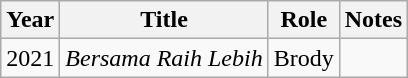<table class="wikitable sortable">
<tr>
<th>Year</th>
<th>Title</th>
<th>Role</th>
<th>Notes</th>
</tr>
<tr>
<td>2021</td>
<td><em>Bersama Raih Lebih</em></td>
<td>Brody</td>
<td></td>
</tr>
</table>
